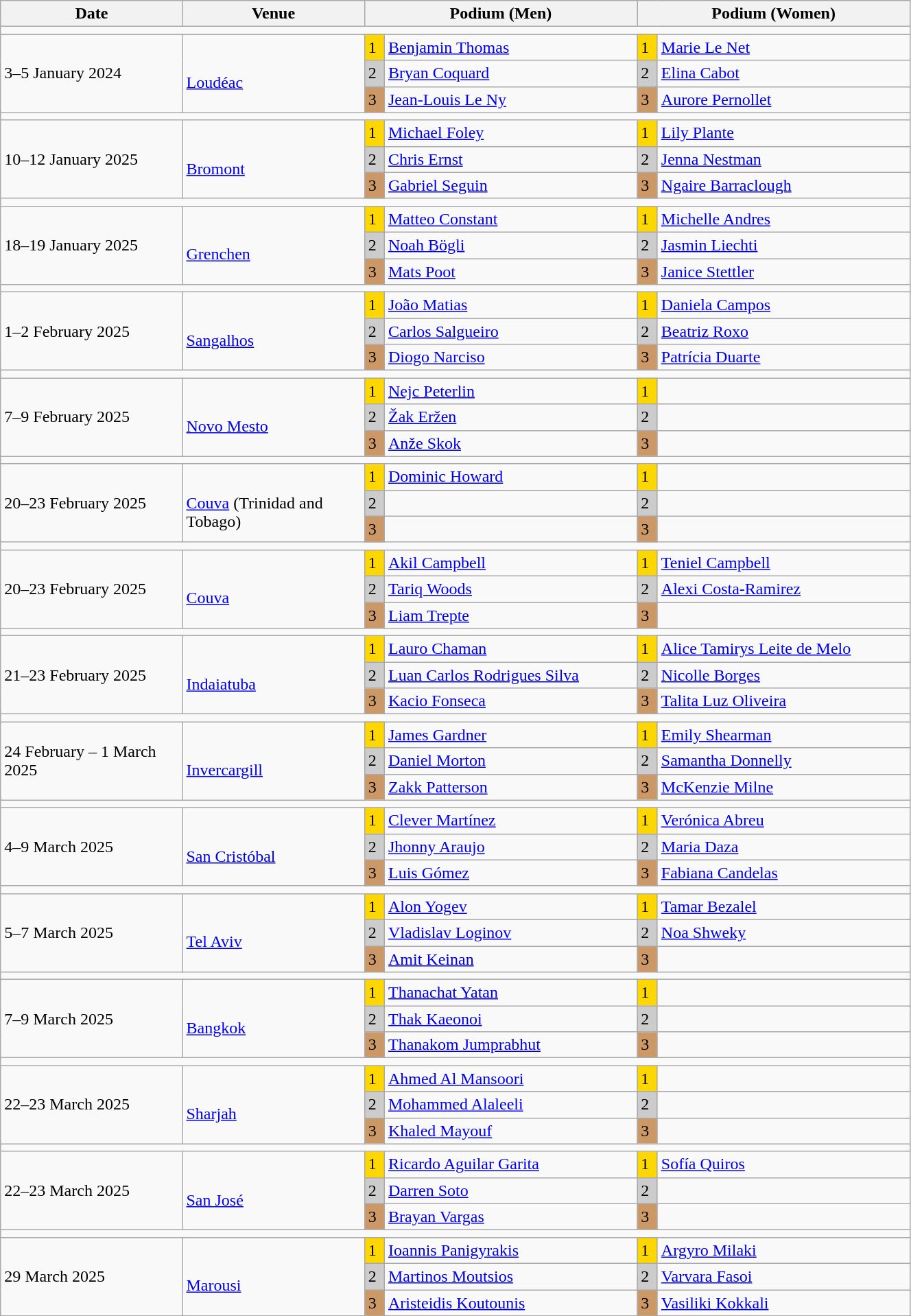<table class="wikitable" width=70%>
<tr>
<th>Date</th>
<th width=20%>Venue</th>
<th colspan=2 width=30%>Podium (Men)</th>
<th colspan=2 width=30%>Podium (Women)</th>
</tr>
<tr>
<td colspan=6></td>
</tr>
<tr>
<td rowspan=3>3–5 January 2024</td>
<td rowspan=3><br><a href='#'>Loudéac</a></td>
<td bgcolor=FFD700>1</td>
<td><a href='#'>Benjamin Thomas</a></td>
<td bgcolor=FFD700>1</td>
<td><a href='#'>Marie Le Net</a></td>
</tr>
<tr>
<td bgcolor=CCCCCC>2</td>
<td><a href='#'>Bryan Coquard</a></td>
<td bgcolor=CCCCCC>2</td>
<td><a href='#'>Elina Cabot</a></td>
</tr>
<tr>
<td bgcolor=CC9966>3</td>
<td><a href='#'>Jean-Louis Le Ny</a></td>
<td bgcolor=CC9966>3</td>
<td><a href='#'>Aurore Pernollet</a></td>
</tr>
<tr>
<td colspan=6></td>
</tr>
<tr>
<td rowspan=3>10–12 January 2025</td>
<td rowspan=3><br><a href='#'>Bromont</a></td>
<td bgcolor=FFD700>1</td>
<td><a href='#'>Michael Foley</a></td>
<td bgcolor=FFD700>1</td>
<td><a href='#'>Lily Plante</a></td>
</tr>
<tr>
<td bgcolor=CCCCCC>2</td>
<td><a href='#'>Chris Ernst</a></td>
<td bgcolor=CCCCCC>2</td>
<td><a href='#'>Jenna Nestman</a></td>
</tr>
<tr>
<td bgcolor=CC9966>3</td>
<td><a href='#'>Gabriel Seguin</a></td>
<td bgcolor=CC9966>3</td>
<td><a href='#'>Ngaire Barraclough</a></td>
</tr>
<tr>
<td colspan=6></td>
</tr>
<tr>
<td rowspan=3>18–19 January 2025</td>
<td rowspan=3><br><a href='#'>Grenchen</a></td>
<td bgcolor=FFD700>1</td>
<td><a href='#'>Matteo Constant</a></td>
<td bgcolor=FFD700>1</td>
<td><a href='#'>Michelle Andres</a></td>
</tr>
<tr>
<td bgcolor=CCCCCC>2</td>
<td><a href='#'>Noah Bögli</a></td>
<td bgcolor=CCCCCC>2</td>
<td><a href='#'>Jasmin Liechti</a></td>
</tr>
<tr>
<td bgcolor=CC9966>3</td>
<td><a href='#'>Mats Poot</a></td>
<td bgcolor=CC9966>3</td>
<td><a href='#'>Janice Stettler</a></td>
</tr>
<tr>
<td colspan=6></td>
</tr>
<tr>
<td rowspan=3>1–2 February 2025</td>
<td rowspan=3><br><a href='#'>Sangalhos</a></td>
<td bgcolor=FFD700>1</td>
<td><a href='#'>João Matias</a></td>
<td bgcolor=FFD700>1</td>
<td><a href='#'>Daniela Campos</a></td>
</tr>
<tr>
<td bgcolor=CCCCCC>2</td>
<td><a href='#'>Carlos Salgueiro</a></td>
<td bgcolor=CCCCCC>2</td>
<td><a href='#'>Beatriz Roxo</a></td>
</tr>
<tr>
<td bgcolor=CC9966>3</td>
<td><a href='#'>Diogo Narciso</a></td>
<td bgcolor=CC9966>3</td>
<td><a href='#'>Patrícia Duarte</a></td>
</tr>
<tr>
<td colspan=6></td>
</tr>
<tr>
<td rowspan=3>7–9 February 2025</td>
<td rowspan=3><br><a href='#'>Novo Mesto</a></td>
<td bgcolor=FFD700>1</td>
<td><a href='#'>Nejc Peterlin</a></td>
<td bgcolor=FFD700>1</td>
<td></td>
</tr>
<tr>
<td bgcolor=CCCCCC>2</td>
<td><a href='#'>Žak Eržen</a></td>
<td bgcolor=CCCCCC>2</td>
<td></td>
</tr>
<tr>
<td bgcolor=CC9966>3</td>
<td><a href='#'>Anže Skok</a></td>
<td bgcolor=CC9966>3</td>
<td></td>
</tr>
<tr>
<td colspan=6></td>
</tr>
<tr>
<td rowspan=3>20–23 February 2025</td>
<td rowspan=3><br><a href='#'>Couva</a> (Trinidad and Tobago)</td>
<td bgcolor=FFD700>1</td>
<td><a href='#'>Dominic Howard</a></td>
<td bgcolor=FFD700>1</td>
<td></td>
</tr>
<tr>
<td bgcolor=CCCCCC>2</td>
<td></td>
<td bgcolor=CCCCCC>2</td>
<td></td>
</tr>
<tr>
<td bgcolor=CC9966>3</td>
<td></td>
<td bgcolor=CC9966>3</td>
<td></td>
</tr>
<tr>
<td colspan=6></td>
</tr>
<tr>
<td rowspan=3>20–23 February 2025</td>
<td rowspan=3><br><a href='#'>Couva</a></td>
<td bgcolor=FFD700>1</td>
<td><a href='#'>Akil Campbell</a></td>
<td bgcolor=FFD700>1</td>
<td><a href='#'>Teniel Campbell</a></td>
</tr>
<tr>
<td bgcolor=CCCCCC>2</td>
<td><a href='#'>Tariq Woods</a></td>
<td bgcolor=CCCCCC>2</td>
<td><a href='#'>Alexi Costa-Ramirez</a></td>
</tr>
<tr>
<td bgcolor=CC9966>3</td>
<td><a href='#'>Liam Trepte</a></td>
<td bgcolor=CC9966>3</td>
<td></td>
</tr>
<tr>
<td colspan=6></td>
</tr>
<tr>
<td rowspan=3>21–23 February 2025</td>
<td rowspan=3><br><a href='#'>Indaiatuba</a></td>
<td bgcolor=FFD700>1</td>
<td><a href='#'>Lauro Chaman</a></td>
<td bgcolor=FFD700>1</td>
<td><a href='#'>Alice Tamirys Leite de Melo</a></td>
</tr>
<tr>
<td bgcolor=CCCCCC>2</td>
<td><a href='#'>Luan Carlos Rodrigues Silva</a></td>
<td bgcolor=CCCCCC>2</td>
<td><a href='#'>Nicolle Borges</a></td>
</tr>
<tr>
<td bgcolor=CC9966>3</td>
<td><a href='#'>Kacio Fonseca</a></td>
<td bgcolor=CC9966>3</td>
<td><a href='#'>Talita Luz Oliveira</a></td>
</tr>
<tr>
<td colspan=6></td>
</tr>
<tr>
<td rowspan=3>24 February – 1 March 2025</td>
<td rowspan=3><br><a href='#'>Invercargill</a></td>
<td bgcolor=FFD700>1</td>
<td><a href='#'>James Gardner</a></td>
<td bgcolor=FFD700>1</td>
<td><a href='#'>Emily Shearman</a></td>
</tr>
<tr>
<td bgcolor=CCCCCC>2</td>
<td><a href='#'>Daniel Morton</a></td>
<td bgcolor=CCCCCC>2</td>
<td><a href='#'>Samantha Donnelly</a></td>
</tr>
<tr>
<td bgcolor=CC9966>3</td>
<td><a href='#'>Zakk Patterson</a></td>
<td bgcolor=CC9966>3</td>
<td><a href='#'>McKenzie Milne</a></td>
</tr>
<tr>
<td colspan=6></td>
</tr>
<tr>
<td rowspan=3>4–9 March 2025</td>
<td rowspan=3><br><a href='#'>San Cristóbal</a></td>
<td bgcolor=FFD700>1</td>
<td><a href='#'>Clever Martínez</a></td>
<td bgcolor=FFD700>1</td>
<td><a href='#'>Verónica Abreu</a></td>
</tr>
<tr>
<td bgcolor=CCCCCC>2</td>
<td><a href='#'>Jhonny Araujo</a></td>
<td bgcolor=CCCCCC>2</td>
<td><a href='#'>Maria Daza</a></td>
</tr>
<tr>
<td bgcolor=CC9966>3</td>
<td><a href='#'>Luis Gómez</a></td>
<td bgcolor=CC9966>3</td>
<td><a href='#'>Fabiana Candelas</a></td>
</tr>
<tr>
<td colspan=6></td>
</tr>
<tr>
<td rowspan=3>5–7 March 2025</td>
<td rowspan=3><br><a href='#'>Tel Aviv</a></td>
<td bgcolor=FFD700>1</td>
<td><a href='#'>Alon Yogev</a></td>
<td bgcolor=FFD700>1</td>
<td><a href='#'>Tamar Bezalel</a></td>
</tr>
<tr>
<td bgcolor=CCCCCC>2</td>
<td><a href='#'>Vladislav Loginov</a></td>
<td bgcolor=CCCCCC>2</td>
<td><a href='#'>Noa Shweky</a></td>
</tr>
<tr>
<td bgcolor=CC9966>3</td>
<td><a href='#'>Amit Keinan</a></td>
<td bgcolor=CC9966>3</td>
<td></td>
</tr>
<tr>
<td colspan=6></td>
</tr>
<tr>
<td rowspan=3>7–9 March 2025</td>
<td rowspan=3><br><a href='#'>Bangkok</a></td>
<td bgcolor=FFD700>1</td>
<td><a href='#'>Thanachat Yatan</a></td>
<td bgcolor=FFD700>1</td>
<td></td>
</tr>
<tr>
<td bgcolor=CCCCCC>2</td>
<td><a href='#'>Thak Kaeonoi</a></td>
<td bgcolor=CCCCCC>2</td>
<td></td>
</tr>
<tr>
<td bgcolor=CC9966>3</td>
<td><a href='#'>Thanakom Jumprabhut</a></td>
<td bgcolor=CC9966>3</td>
<td></td>
</tr>
<tr>
<td colspan=6></td>
</tr>
<tr>
<td rowspan=3>22–23 March 2025</td>
<td rowspan=3><br><a href='#'>Sharjah</a></td>
<td bgcolor=FFD700>1</td>
<td><a href='#'>Ahmed Al Mansoori</a></td>
<td bgcolor=FFD700>1</td>
<td></td>
</tr>
<tr>
<td bgcolor=CCCCCC>2</td>
<td><a href='#'>Mohammed Alaleeli</a></td>
<td bgcolor=CCCCCC>2</td>
<td></td>
</tr>
<tr>
<td bgcolor=CC9966>3</td>
<td><a href='#'>Khaled Mayouf</a></td>
<td bgcolor=CC9966>3</td>
<td></td>
</tr>
<tr>
<td colspan=6></td>
</tr>
<tr>
<td rowspan=3>22–23 March 2025</td>
<td rowspan=3><br><a href='#'>San José</a></td>
<td bgcolor=FFD700>1</td>
<td><a href='#'>Ricardo Aguilar Garita</a></td>
<td bgcolor=FFD700>1</td>
<td><a href='#'>Sofía Quiros</a></td>
</tr>
<tr>
<td bgcolor=CCCCCC>2</td>
<td><a href='#'>Darren Soto</a></td>
<td bgcolor=CCCCCC>2</td>
<td></td>
</tr>
<tr>
<td bgcolor=CC9966>3</td>
<td><a href='#'>Brayan Vargas</a></td>
<td bgcolor=CC9966>3</td>
<td></td>
</tr>
<tr>
<td colspan=6></td>
</tr>
<tr>
<td rowspan=3>29 March 2025</td>
<td rowspan=3><br><a href='#'>Marousi</a></td>
<td bgcolor=FFD700>1</td>
<td><a href='#'>Ioannis Panigyrakis</a></td>
<td bgcolor=FFD700>1</td>
<td><a href='#'>Argyro Milaki</a></td>
</tr>
<tr>
<td bgcolor=CCCCCC>2</td>
<td><a href='#'>Martinos Moutsios</a></td>
<td bgcolor=CCCCCC>2</td>
<td><a href='#'>Varvara Fasoi</a></td>
</tr>
<tr>
<td bgcolor=CC9966>3</td>
<td><a href='#'>Aristeidis Koutounis</a></td>
<td bgcolor=CC9966>3</td>
<td><a href='#'>Vasiliki Kokkali</a></td>
</tr>
</table>
